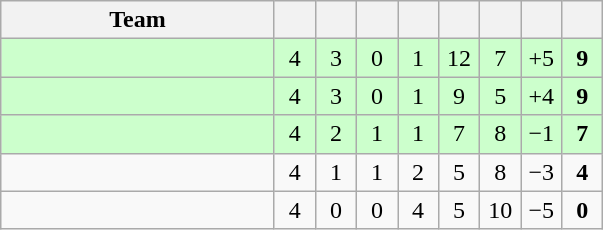<table class="wikitable" style="text-align:center;">
<tr>
<th width=175>Team</th>
<th width=20></th>
<th width=20></th>
<th width=20></th>
<th width=20></th>
<th width=20></th>
<th width=20></th>
<th width=20></th>
<th width=20></th>
</tr>
<tr style="background:#ccffcc;">
<td align=left></td>
<td>4</td>
<td>3</td>
<td>0</td>
<td>1</td>
<td>12</td>
<td>7</td>
<td>+5</td>
<td><strong>9</strong></td>
</tr>
<tr style="background:#ccffcc;">
<td align=left></td>
<td>4</td>
<td>3</td>
<td>0</td>
<td>1</td>
<td>9</td>
<td>5</td>
<td>+4</td>
<td><strong>9</strong></td>
</tr>
<tr style="background:#ccffcc;">
<td align=left></td>
<td>4</td>
<td>2</td>
<td>1</td>
<td>1</td>
<td>7</td>
<td>8</td>
<td>−1</td>
<td><strong>7</strong></td>
</tr>
<tr>
<td align=left></td>
<td>4</td>
<td>1</td>
<td>1</td>
<td>2</td>
<td>5</td>
<td>8</td>
<td>−3</td>
<td><strong>4</strong></td>
</tr>
<tr>
<td align=left></td>
<td>4</td>
<td>0</td>
<td>0</td>
<td>4</td>
<td>5</td>
<td>10</td>
<td>−5</td>
<td><strong>0</strong></td>
</tr>
</table>
